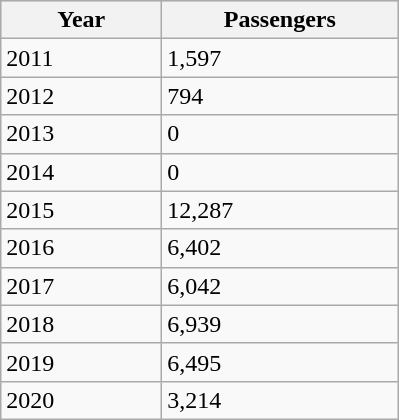<table class="wikitable">
<tr style="background:lightgrey;">
<th style="width:100px;">Year</th>
<th style="width:150px;">Passengers</th>
</tr>
<tr>
<td>2011</td>
<td>1,597</td>
</tr>
<tr>
<td>2012</td>
<td>794</td>
</tr>
<tr>
<td>2013</td>
<td>0</td>
</tr>
<tr>
<td>2014</td>
<td>0</td>
</tr>
<tr>
<td>2015</td>
<td>12,287</td>
</tr>
<tr>
<td>2016</td>
<td>6,402</td>
</tr>
<tr>
<td>2017</td>
<td>6,042</td>
</tr>
<tr>
<td>2018</td>
<td>6,939</td>
</tr>
<tr>
<td>2019</td>
<td>6,495</td>
</tr>
<tr>
<td>2020</td>
<td>3,214</td>
</tr>
</table>
